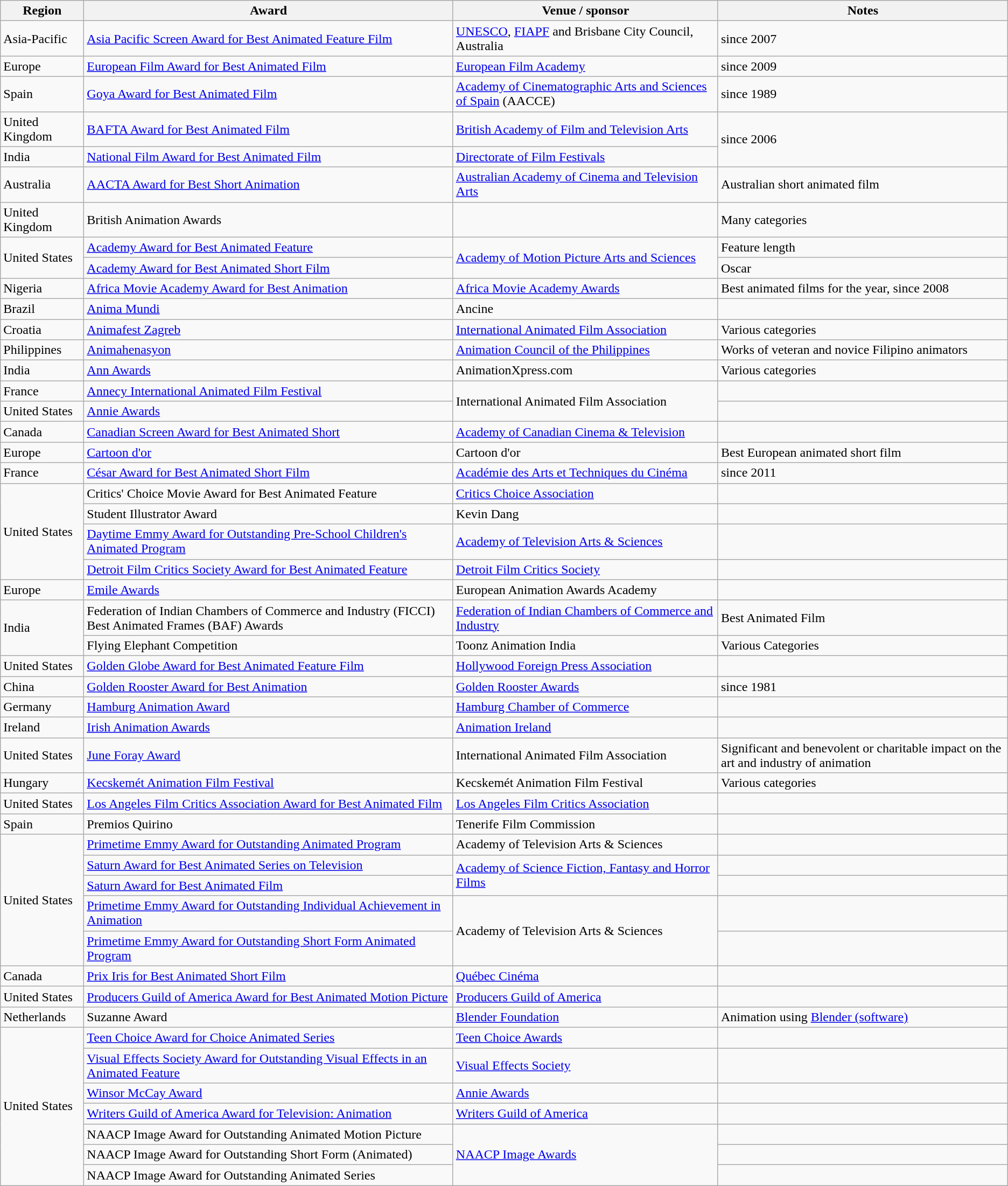<table class="wikitable sortable">
<tr>
<th style="width:6em;">Region</th>
<th>Award</th>
<th>Venue / sponsor</th>
<th>Notes</th>
</tr>
<tr>
<td>Asia-Pacific</td>
<td><a href='#'>Asia Pacific Screen Award for Best Animated Feature Film</a></td>
<td><a href='#'>UNESCO</a>, <a href='#'>FIAPF</a> and Brisbane City Council, Australia</td>
<td>since 2007</td>
</tr>
<tr>
<td>Europe</td>
<td><a href='#'>European Film Award for Best Animated Film</a></td>
<td><a href='#'>European Film Academy</a></td>
<td>since 2009</td>
</tr>
<tr>
<td>Spain</td>
<td><a href='#'>Goya Award for Best Animated Film</a></td>
<td><a href='#'>Academy of Cinematographic Arts and Sciences of Spain</a> (AACCE)</td>
<td>since 1989</td>
</tr>
<tr>
<td>United Kingdom</td>
<td><a href='#'>BAFTA Award for Best Animated Film</a></td>
<td><a href='#'>British Academy of Film and Television Arts</a></td>
<td rowspan="2">since 2006</td>
</tr>
<tr>
<td>India</td>
<td><a href='#'>National Film Award for Best Animated Film</a></td>
<td><a href='#'>Directorate of Film Festivals</a></td>
</tr>
<tr>
<td>Australia</td>
<td><a href='#'>AACTA Award for Best Short Animation</a></td>
<td><a href='#'>Australian Academy of Cinema and Television Arts</a></td>
<td>Australian short animated film</td>
</tr>
<tr>
<td>United Kingdom</td>
<td>British Animation Awards</td>
<td></td>
<td>Many categories</td>
</tr>
<tr>
<td rowspan="2">United States</td>
<td><a href='#'>Academy Award for Best Animated Feature</a></td>
<td rowspan="2"><a href='#'>Academy of Motion Picture Arts and Sciences</a></td>
<td>Feature length</td>
</tr>
<tr>
<td><a href='#'>Academy Award for Best Animated Short Film</a></td>
<td>Oscar</td>
</tr>
<tr>
<td>Nigeria</td>
<td><a href='#'>Africa Movie Academy Award for Best Animation</a></td>
<td><a href='#'>Africa Movie Academy Awards</a></td>
<td>Best animated films for the year, since 2008</td>
</tr>
<tr>
<td>Brazil</td>
<td><a href='#'>Anima Mundi</a></td>
<td>Ancine</td>
<td></td>
</tr>
<tr>
<td>Croatia</td>
<td><a href='#'>Animafest Zagreb</a></td>
<td><a href='#'>International Animated Film Association</a></td>
<td>Various categories</td>
</tr>
<tr>
<td>Philippines</td>
<td><a href='#'>Animahenasyon</a></td>
<td><a href='#'>Animation Council of the Philippines</a></td>
<td>Works of veteran and novice Filipino animators</td>
</tr>
<tr>
<td>India</td>
<td><a href='#'>Ann Awards</a></td>
<td>AnimationXpress.com</td>
<td>Various categories</td>
</tr>
<tr>
<td>France</td>
<td><a href='#'>Annecy International Animated Film Festival</a></td>
<td rowspan="2">International Animated Film Association</td>
<td></td>
</tr>
<tr>
<td>United States</td>
<td><a href='#'>Annie Awards</a></td>
<td></td>
</tr>
<tr>
<td>Canada</td>
<td><a href='#'>Canadian Screen Award for Best Animated Short</a></td>
<td><a href='#'>Academy of Canadian Cinema & Television</a></td>
<td></td>
</tr>
<tr>
<td>Europe</td>
<td><a href='#'>Cartoon d'or</a></td>
<td>Cartoon d'or</td>
<td>Best European animated short film</td>
</tr>
<tr>
<td>France</td>
<td><a href='#'>César Award for Best Animated Short Film</a></td>
<td><a href='#'>Académie des Arts et Techniques du Cinéma</a></td>
<td>since 2011</td>
</tr>
<tr>
<td rowspan="4">United States</td>
<td>Critics' Choice Movie Award for Best Animated Feature</td>
<td><a href='#'>Critics Choice Association</a></td>
<td></td>
</tr>
<tr>
<td>Student Illustrator Award</td>
<td>Kevin Dang</td>
<td></td>
</tr>
<tr>
<td><a href='#'>Daytime Emmy Award for Outstanding Pre-School Children's Animated Program</a></td>
<td><a href='#'>Academy of Television Arts & Sciences</a></td>
<td></td>
</tr>
<tr>
<td><a href='#'>Detroit Film Critics Society Award for Best Animated Feature</a></td>
<td><a href='#'>Detroit Film Critics Society</a></td>
<td></td>
</tr>
<tr>
<td>Europe</td>
<td><a href='#'>Emile Awards</a></td>
<td>European Animation Awards Academy</td>
<td></td>
</tr>
<tr>
<td rowspan="2">India</td>
<td>Federation of Indian Chambers of Commerce and Industry (FICCI) Best Animated Frames (BAF) Awards</td>
<td><a href='#'>Federation of Indian Chambers of Commerce and Industry</a></td>
<td>Best Animated Film</td>
</tr>
<tr>
<td>Flying Elephant Competition</td>
<td>Toonz Animation India</td>
<td>Various Categories</td>
</tr>
<tr>
<td>United States</td>
<td><a href='#'>Golden Globe Award for Best Animated Feature Film</a></td>
<td><a href='#'>Hollywood Foreign Press Association</a></td>
</tr>
<tr>
<td>China</td>
<td><a href='#'>Golden Rooster Award for Best Animation</a></td>
<td><a href='#'>Golden Rooster Awards</a></td>
<td>since 1981</td>
</tr>
<tr>
<td>Germany</td>
<td><a href='#'>Hamburg Animation Award</a></td>
<td><a href='#'>Hamburg Chamber of Commerce</a></td>
<td></td>
</tr>
<tr>
<td>Ireland</td>
<td><a href='#'>Irish Animation Awards</a></td>
<td><a href='#'>Animation Ireland</a></td>
<td></td>
</tr>
<tr>
<td>United States</td>
<td><a href='#'>June Foray Award</a></td>
<td>International Animated Film Association</td>
<td>Significant and benevolent or charitable impact on the art and industry of animation</td>
</tr>
<tr>
<td>Hungary</td>
<td><a href='#'>Kecskemét Animation Film Festival</a></td>
<td>Kecskemét Animation Film Festival</td>
<td>Various categories</td>
</tr>
<tr>
<td>United States</td>
<td><a href='#'>Los Angeles Film Critics Association Award for Best Animated Film</a></td>
<td><a href='#'>Los Angeles Film Critics Association</a></td>
</tr>
<tr>
<td>Spain</td>
<td>Premios Quirino</td>
<td>Tenerife Film Commission</td>
<td></td>
</tr>
<tr>
<td rowspan="5">United States</td>
<td><a href='#'>Primetime Emmy Award for Outstanding Animated Program</a></td>
<td>Academy of Television Arts & Sciences</td>
<td></td>
</tr>
<tr>
<td><a href='#'>Saturn Award for Best Animated Series on Television</a></td>
<td rowspan="2"><a href='#'>Academy of Science Fiction, Fantasy and Horror Films</a></td>
<td></td>
</tr>
<tr>
<td><a href='#'>Saturn Award for Best Animated Film</a></td>
<td></td>
</tr>
<tr>
<td><a href='#'>Primetime Emmy Award for Outstanding Individual Achievement in Animation</a></td>
<td rowspan="2">Academy of Television Arts & Sciences</td>
<td></td>
</tr>
<tr>
<td><a href='#'>Primetime Emmy Award for Outstanding Short Form Animated Program</a></td>
<td></td>
</tr>
<tr>
<td>Canada</td>
<td><a href='#'>Prix Iris for Best Animated Short Film</a></td>
<td><a href='#'>Québec Cinéma</a></td>
<td></td>
</tr>
<tr>
<td>United States</td>
<td><a href='#'>Producers Guild of America Award for Best Animated Motion Picture</a></td>
<td><a href='#'>Producers Guild of America</a></td>
<td></td>
</tr>
<tr>
<td>Netherlands</td>
<td>Suzanne Award</td>
<td><a href='#'>Blender Foundation</a></td>
<td>Animation using <a href='#'>Blender (software)</a></td>
</tr>
<tr>
<td rowspan="7">United States</td>
<td><a href='#'>Teen Choice Award for Choice Animated Series</a></td>
<td><a href='#'>Teen Choice Awards</a></td>
<td></td>
</tr>
<tr>
<td><a href='#'>Visual Effects Society Award for Outstanding Visual Effects in an Animated Feature</a></td>
<td><a href='#'>Visual Effects Society</a></td>
<td></td>
</tr>
<tr>
<td><a href='#'>Winsor McCay Award</a></td>
<td><a href='#'>Annie Awards</a></td>
<td></td>
</tr>
<tr>
<td><a href='#'>Writers Guild of America Award for Television: Animation</a></td>
<td><a href='#'>Writers Guild of America</a></td>
<td></td>
</tr>
<tr>
<td>NAACP Image Award for Outstanding Animated Motion Picture</td>
<td rowspan="3"><a href='#'>NAACP Image Awards</a></td>
<td></td>
</tr>
<tr>
<td>NAACP Image Award for Outstanding Short Form (Animated)</td>
<td></td>
</tr>
<tr>
<td>NAACP Image Award for Outstanding Animated Series</td>
<td></td>
</tr>
</table>
